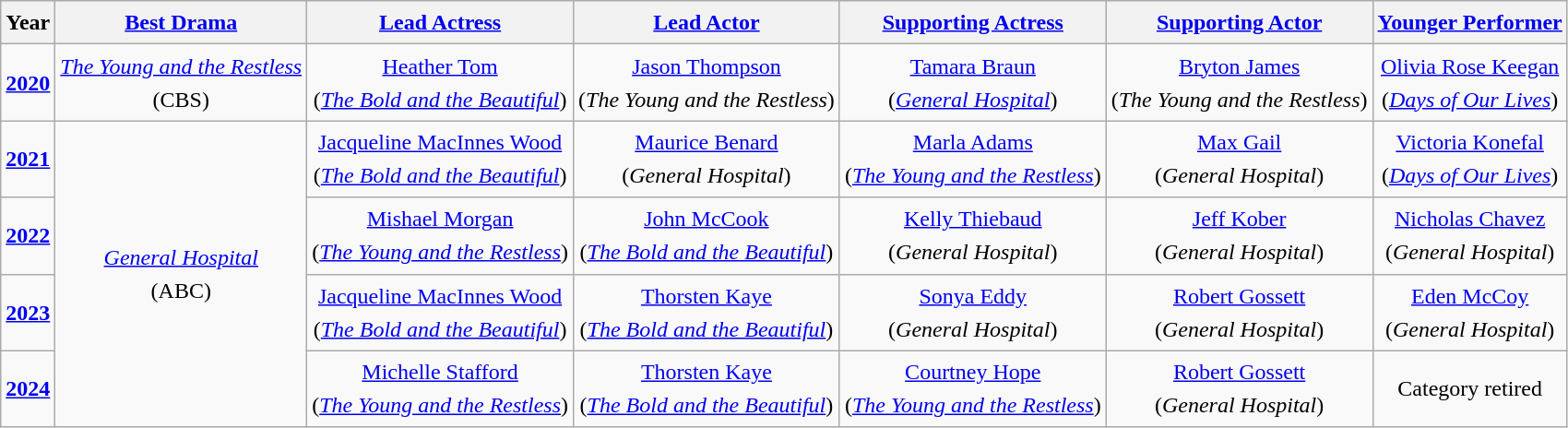<table class="wikitable sortable" style="font-size:1.00em; line-height:1.5em;">
<tr>
<th><strong>Year</strong></th>
<th><strong><a href='#'>Best Drama</a></strong></th>
<th><strong><a href='#'>Lead Actress</a></strong></th>
<th><strong><a href='#'>Lead Actor</a></strong></th>
<th><strong><a href='#'>Supporting Actress</a></strong></th>
<th><strong><a href='#'>Supporting Actor</a></strong></th>
<th><strong><a href='#'>Younger Performer</a></strong></th>
</tr>
<tr>
<td align="center" valign="middle"><strong><a href='#'>2020</a></strong></td>
<td align="center" valign="middle"><em><a href='#'>The Young and the Restless</a></em><br>(CBS)</td>
<td align="center" valign="middle"><a href='#'>Heather Tom</a><br>(<em><a href='#'>The Bold and the Beautiful</a></em>)</td>
<td align="center" valign="middle"><a href='#'>Jason Thompson</a><br>(<em>The Young and the Restless</em>)</td>
<td align="center" valign="middle"><a href='#'>Tamara Braun</a><br>(<em><a href='#'>General Hospital</a></em>)</td>
<td align="center" valign="middle"><a href='#'>Bryton James</a><br>(<em>The Young and the Restless</em>)</td>
<td align="center" valign="middle"><a href='#'>Olivia Rose Keegan</a><br>(<em><a href='#'>Days of Our Lives</a></em>)</td>
</tr>
<tr>
<td align="center" valign="middle"><strong><a href='#'>2021</a></strong></td>
<td rowspan="4" align="center" valign="middle"><em><a href='#'>General Hospital</a></em><br>(ABC)</td>
<td align="center" valign="middle"><a href='#'>Jacqueline MacInnes Wood</a><br>(<em><a href='#'>The Bold and the Beautiful</a></em>)</td>
<td align="center" valign="middle"><a href='#'>Maurice Benard</a><br>(<em>General Hospital</em>)</td>
<td align="center" valign="middle"><a href='#'>Marla Adams</a><br>(<em><a href='#'>The Young and the Restless</a></em>)</td>
<td align="center" valign="middle"><a href='#'>Max Gail</a><br>(<em>General Hospital</em>)</td>
<td align="center" valign="middle"><a href='#'>Victoria Konefal</a><br>(<em><a href='#'>Days of Our Lives</a></em>)</td>
</tr>
<tr>
<td align="center" valign="middle"><strong><a href='#'>2022</a></strong></td>
<td align="center" valign="middle"><a href='#'>Mishael Morgan</a><br>(<em><a href='#'>The Young and the Restless</a></em>)</td>
<td align="center" valign="middle"><a href='#'>John McCook</a><br>(<em><a href='#'>The Bold and the Beautiful</a></em>)</td>
<td align="center" valign="middle"><a href='#'>Kelly Thiebaud</a><br>(<em>General Hospital</em>)</td>
<td align="center" valign="middle"><a href='#'>Jeff Kober</a><br>(<em>General Hospital</em>)</td>
<td align="center" valign="middle"><a href='#'>Nicholas Chavez</a><br>(<em>General Hospital</em>)</td>
</tr>
<tr>
<td align="center" valign="middle"><strong><a href='#'>2023</a></strong></td>
<td align="center" valign="middle"><a href='#'>Jacqueline MacInnes Wood</a><br>(<em><a href='#'>The Bold and the Beautiful</a></em>)</td>
<td align="center" valign="middle"><a href='#'>Thorsten Kaye</a><br>(<em><a href='#'>The Bold and the Beautiful</a></em>)</td>
<td align="center" valign="middle"><a href='#'>Sonya Eddy</a><br>(<em>General Hospital</em>)</td>
<td align="center" valign="middle"><a href='#'>Robert Gossett</a><br>(<em>General Hospital</em>)</td>
<td align="center" valign="middle"><a href='#'>Eden McCoy</a><br>(<em>General Hospital</em>)</td>
</tr>
<tr>
<td align="center" valign="middle"><strong><a href='#'>2024</a></strong></td>
<td align="center" valign="middle"><a href='#'>Michelle Stafford</a><br>(<em><a href='#'>The Young and the Restless</a></em>)</td>
<td align="center" valign="middle"><a href='#'>Thorsten Kaye</a><br>(<em><a href='#'>The Bold and the Beautiful</a></em>)</td>
<td align="center" valign="middle"><a href='#'>Courtney Hope</a><br>(<em><a href='#'>The Young and the Restless</a></em>)</td>
<td align="center" valign="middle"><a href='#'>Robert Gossett</a><br>(<em>General Hospital</em>)</td>
<td align="center" valign="middle">Category retired</td>
</tr>
</table>
